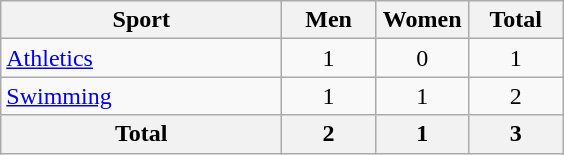<table class="wikitable sortable" style="text-align:center;">
<tr>
<th width=180>Sport</th>
<th width=55>Men</th>
<th width=55>Women</th>
<th width=55>Total</th>
</tr>
<tr>
<td align=left><a href='#'>Athletics</a></td>
<td>1</td>
<td>0</td>
<td>1</td>
</tr>
<tr>
<td align=left><a href='#'>Swimming</a></td>
<td>1</td>
<td>1</td>
<td>2</td>
</tr>
<tr>
<th>Total</th>
<th>2</th>
<th>1</th>
<th>3</th>
</tr>
</table>
